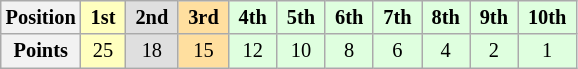<table class="wikitable" style="font-size:85%; text-align:center">
<tr>
<th>Position</th>
<td style="background:#ffffbf;"> <strong>1st</strong> </td>
<td style="background:#dfdfdf;"> <strong>2nd</strong> </td>
<td style="background:#ffdf9f;"> <strong>3rd</strong> </td>
<td style="background:#dfffdf;"> <strong>4th</strong> </td>
<td style="background:#dfffdf;"> <strong>5th</strong> </td>
<td style="background:#dfffdf;"> <strong>6th</strong> </td>
<td style="background:#dfffdf;"> <strong>7th</strong> </td>
<td style="background:#dfffdf;"> <strong>8th</strong> </td>
<td style="background:#dfffdf;"> <strong>9th</strong> </td>
<td style="background:#dfffdf;"> <strong>10th</strong> </td>
</tr>
<tr>
<th>Points</th>
<td style="background:#ffffbf;">25</td>
<td style="background:#dfdfdf;">18</td>
<td style="background:#ffdf9f;">15</td>
<td style="background:#dfffdf;">12</td>
<td style="background:#dfffdf;">10</td>
<td style="background:#dfffdf;">8</td>
<td style="background:#dfffdf;">6</td>
<td style="background:#dfffdf;">4</td>
<td style="background:#dfffdf;">2</td>
<td style="background:#dfffdf;">1</td>
</tr>
</table>
